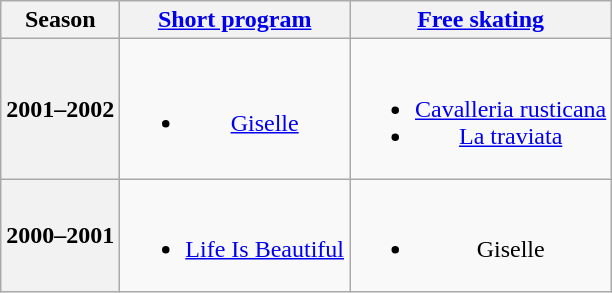<table class=wikitable style=text-align:center>
<tr>
<th>Season</th>
<th><a href='#'>Short program</a></th>
<th><a href='#'>Free skating</a></th>
</tr>
<tr>
<th>2001–2002 <br> </th>
<td><br><ul><li><a href='#'>Giselle</a> <br></li></ul></td>
<td><br><ul><li><a href='#'>Cavalleria rusticana</a> <br></li><li><a href='#'>La traviata</a> <br></li></ul></td>
</tr>
<tr>
<th>2000–2001 <br> </th>
<td><br><ul><li><a href='#'>Life Is Beautiful</a> <br></li></ul></td>
<td><br><ul><li>Giselle <br></li></ul></td>
</tr>
</table>
